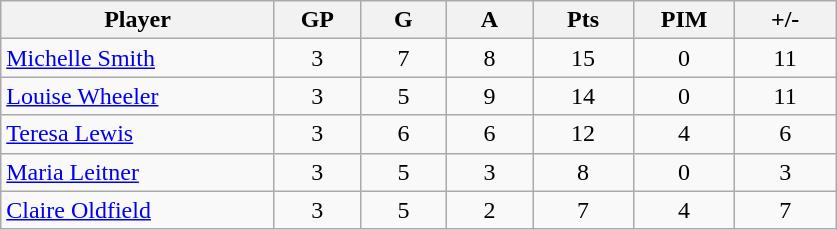<table class="wikitable sortable" style="text-align:center;">
<tr>
<th width="175px">Player</th>
<th width="50px">GP</th>
<th width="50px">G</th>
<th width="50px">A</th>
<th width="60px">Pts</th>
<th width="60px">PIM</th>
<th width="60px">+/-</th>
</tr>
<tr align=center>
<td align=left> <a href='#'>Michelle Smith</a></td>
<td>3</td>
<td>7</td>
<td>8</td>
<td>15</td>
<td>0</td>
<td>11</td>
</tr>
<tr align=center>
<td align=left> <a href='#'>Louise Wheeler</a></td>
<td>3</td>
<td>5</td>
<td>9</td>
<td>14</td>
<td>0</td>
<td>11</td>
</tr>
<tr align=center>
<td align=left> <a href='#'>Teresa Lewis</a></td>
<td>3</td>
<td>6</td>
<td>6</td>
<td>12</td>
<td>4</td>
<td>6</td>
</tr>
<tr align=center>
<td align=left> <a href='#'>Maria Leitner</a></td>
<td>3</td>
<td>5</td>
<td>3</td>
<td>8</td>
<td>0</td>
<td>3</td>
</tr>
<tr align=center>
<td align=left> <a href='#'>Claire Oldfield</a></td>
<td>3</td>
<td>5</td>
<td>2</td>
<td>7</td>
<td>4</td>
<td>7</td>
</tr>
</table>
